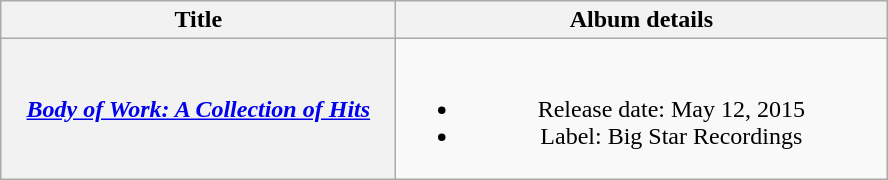<table class="wikitable plainrowheaders" style="text-align:center;">
<tr>
<th style="width:16em;">Title</th>
<th style="width:20em;">Album details</th>
</tr>
<tr>
<th scope="row"><em><a href='#'>Body of Work: A Collection of Hits</a></em></th>
<td><br><ul><li>Release date: May 12, 2015</li><li>Label: Big Star Recordings</li></ul></td>
</tr>
</table>
